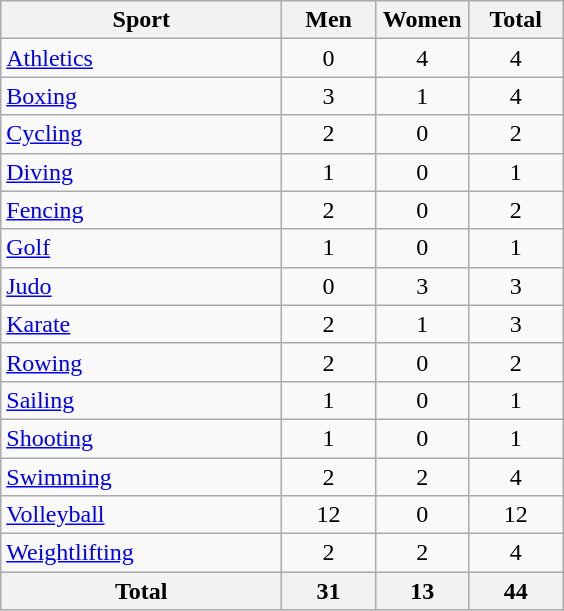<table class="wikitable sortable" style="text-align:center;">
<tr>
<th width=180>Sport</th>
<th width=55>Men</th>
<th width=55>Women</th>
<th width=55>Total</th>
</tr>
<tr>
<td align=left><a href='#'>Athletics</a></td>
<td>0</td>
<td>4</td>
<td>4</td>
</tr>
<tr>
<td align=left><a href='#'>Boxing</a></td>
<td>3</td>
<td>1</td>
<td>4</td>
</tr>
<tr>
<td align=left><a href='#'>Cycling</a></td>
<td>2</td>
<td>0</td>
<td>2</td>
</tr>
<tr>
<td align=left><a href='#'>Diving</a></td>
<td>1</td>
<td>0</td>
<td>1</td>
</tr>
<tr>
<td align=left><a href='#'>Fencing</a></td>
<td>2</td>
<td>0</td>
<td>2</td>
</tr>
<tr>
<td align=left><a href='#'>Golf</a></td>
<td>1</td>
<td>0</td>
<td>1</td>
</tr>
<tr>
<td align=left><a href='#'>Judo</a></td>
<td>0</td>
<td>3</td>
<td>3</td>
</tr>
<tr>
<td align=left><a href='#'>Karate</a></td>
<td>2</td>
<td>1</td>
<td>3</td>
</tr>
<tr>
<td align=left><a href='#'>Rowing</a></td>
<td>2</td>
<td>0</td>
<td>2</td>
</tr>
<tr>
<td align=left><a href='#'>Sailing</a></td>
<td>1</td>
<td>0</td>
<td>1</td>
</tr>
<tr>
<td align=left><a href='#'>Shooting</a></td>
<td>1</td>
<td>0</td>
<td>1</td>
</tr>
<tr>
<td align=left><a href='#'>Swimming</a></td>
<td>2</td>
<td>2</td>
<td>4</td>
</tr>
<tr>
<td align=left><a href='#'>Volleyball</a></td>
<td>12</td>
<td>0</td>
<td>12</td>
</tr>
<tr>
<td align=left><a href='#'>Weightlifting</a></td>
<td>2</td>
<td>2</td>
<td>4</td>
</tr>
<tr>
<th>Total</th>
<th>31</th>
<th>13</th>
<th>44</th>
</tr>
</table>
